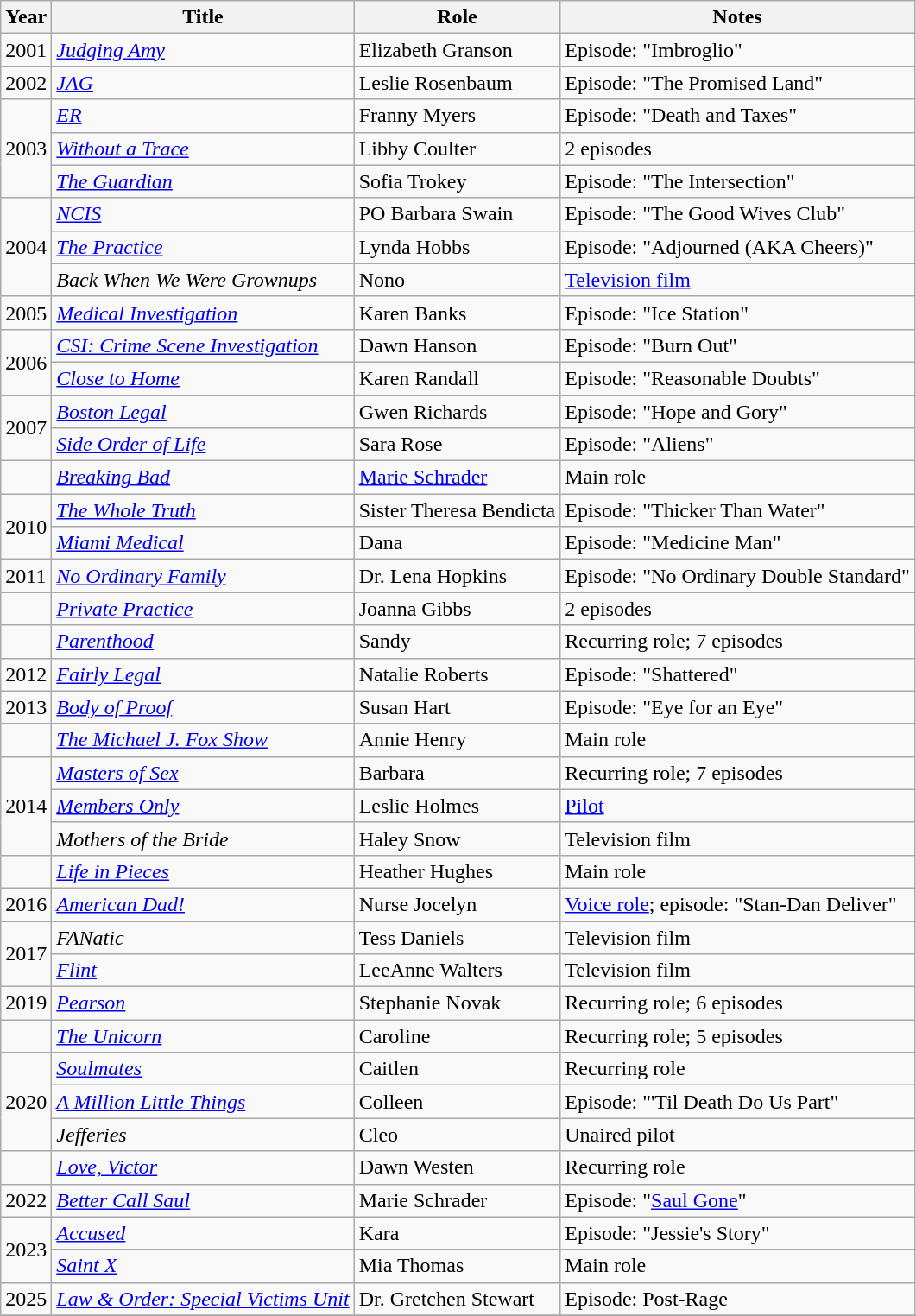<table class="wikitable sortable">
<tr>
<th>Year</th>
<th>Title</th>
<th>Role</th>
<th>Notes</th>
</tr>
<tr>
<td>2001</td>
<td><em><a href='#'>Judging Amy</a></em></td>
<td>Elizabeth Granson</td>
<td>Episode: "Imbroglio"</td>
</tr>
<tr>
<td>2002</td>
<td><em><a href='#'>JAG</a></em></td>
<td>Leslie Rosenbaum</td>
<td>Episode: "The Promised Land"</td>
</tr>
<tr>
<td rowspan="3">2003</td>
<td><em><a href='#'>ER</a></em></td>
<td>Franny Myers</td>
<td>Episode: "Death and Taxes"</td>
</tr>
<tr>
<td><em><a href='#'>Without a Trace</a></em></td>
<td>Libby Coulter</td>
<td>2 episodes</td>
</tr>
<tr>
<td><em><a href='#'>The Guardian</a></em></td>
<td>Sofia Trokey</td>
<td>Episode: "The Intersection"</td>
</tr>
<tr>
<td rowspan="3">2004</td>
<td><em><a href='#'>NCIS</a></em></td>
<td>PO Barbara Swain</td>
<td>Episode: "The Good Wives Club"</td>
</tr>
<tr>
<td><em><a href='#'>The Practice</a></em></td>
<td>Lynda Hobbs</td>
<td>Episode: "Adjourned (AKA Cheers)"</td>
</tr>
<tr>
<td><em>Back When We Were Grownups</em></td>
<td>Nono</td>
<td><a href='#'>Television film</a></td>
</tr>
<tr>
<td>2005</td>
<td><em><a href='#'>Medical Investigation</a></em></td>
<td>Karen Banks</td>
<td>Episode: "Ice Station"</td>
</tr>
<tr>
<td rowspan="2">2006</td>
<td><em><a href='#'>CSI: Crime Scene Investigation</a></em></td>
<td>Dawn Hanson</td>
<td>Episode: "Burn Out"</td>
</tr>
<tr>
<td><em><a href='#'>Close to Home</a></em></td>
<td>Karen Randall</td>
<td>Episode: "Reasonable Doubts"</td>
</tr>
<tr>
<td rowspan="2">2007</td>
<td><em><a href='#'>Boston Legal</a></em></td>
<td>Gwen Richards</td>
<td>Episode: "Hope and Gory"</td>
</tr>
<tr>
<td><em><a href='#'>Side Order of Life</a></em></td>
<td>Sara Rose</td>
<td>Episode: "Aliens"</td>
</tr>
<tr>
<td></td>
<td><em><a href='#'>Breaking Bad</a></em></td>
<td><a href='#'>Marie Schrader</a></td>
<td>Main role</td>
</tr>
<tr>
<td rowspan="2">2010</td>
<td><em><a href='#'>The Whole Truth</a></em></td>
<td>Sister Theresa Bendicta</td>
<td>Episode: "Thicker Than Water"</td>
</tr>
<tr>
<td><em><a href='#'>Miami Medical</a></em></td>
<td>Dana</td>
<td>Episode: "Medicine Man"</td>
</tr>
<tr>
<td>2011</td>
<td><em><a href='#'>No Ordinary Family</a></em></td>
<td>Dr. Lena Hopkins</td>
<td>Episode: "No Ordinary Double Standard"</td>
</tr>
<tr>
<td></td>
<td><em><a href='#'>Private Practice</a></em></td>
<td>Joanna Gibbs</td>
<td>2 episodes</td>
</tr>
<tr>
<td></td>
<td><em><a href='#'>Parenthood</a></em></td>
<td>Sandy</td>
<td>Recurring role; 7 episodes</td>
</tr>
<tr>
<td>2012</td>
<td><em><a href='#'>Fairly Legal</a></em></td>
<td>Natalie Roberts</td>
<td>Episode: "Shattered"</td>
</tr>
<tr>
<td>2013</td>
<td><em><a href='#'>Body of Proof</a></em></td>
<td>Susan Hart</td>
<td>Episode: "Eye for an Eye"</td>
</tr>
<tr>
<td></td>
<td><em><a href='#'>The Michael J. Fox Show</a></em></td>
<td>Annie Henry</td>
<td>Main role</td>
</tr>
<tr>
<td rowspan="3">2014</td>
<td><em><a href='#'>Masters of Sex</a></em></td>
<td>Barbara</td>
<td>Recurring role; 7 episodes</td>
</tr>
<tr>
<td><em><a href='#'>Members Only</a></em></td>
<td>Leslie Holmes</td>
<td><a href='#'>Pilot</a></td>
</tr>
<tr>
<td><em>Mothers of the Bride</em></td>
<td>Haley Snow</td>
<td>Television film</td>
</tr>
<tr>
<td></td>
<td><em><a href='#'>Life in Pieces</a></em></td>
<td>Heather Hughes</td>
<td>Main role</td>
</tr>
<tr>
<td>2016</td>
<td><em><a href='#'>American Dad!</a></em></td>
<td>Nurse Jocelyn</td>
<td><a href='#'>Voice role</a>; episode: "Stan-Dan Deliver"</td>
</tr>
<tr>
<td rowspan="2">2017</td>
<td><em>FANatic</em></td>
<td>Tess Daniels</td>
<td>Television film</td>
</tr>
<tr>
<td><em><a href='#'>Flint</a></em></td>
<td>LeeAnne Walters</td>
<td>Television film</td>
</tr>
<tr>
<td>2019</td>
<td><em><a href='#'>Pearson</a></em></td>
<td>Stephanie Novak</td>
<td>Recurring role; 6 episodes</td>
</tr>
<tr>
<td></td>
<td><em><a href='#'>The Unicorn</a></em></td>
<td>Caroline</td>
<td>Recurring role; 5 episodes</td>
</tr>
<tr>
<td rowspan="3">2020</td>
<td><em><a href='#'>Soulmates</a></em></td>
<td>Caitlen</td>
<td>Recurring role</td>
</tr>
<tr>
<td><em><a href='#'>A Million Little Things</a></em></td>
<td>Colleen</td>
<td>Episode: "'Til Death Do Us Part"</td>
</tr>
<tr>
<td><em>Jefferies</em></td>
<td>Cleo</td>
<td>Unaired pilot</td>
</tr>
<tr>
<td></td>
<td><em><a href='#'>Love, Victor</a></em></td>
<td>Dawn Westen</td>
<td>Recurring role</td>
</tr>
<tr>
<td>2022</td>
<td><em><a href='#'>Better Call Saul</a></em></td>
<td>Marie Schrader</td>
<td>Episode: "<a href='#'>Saul Gone</a>"</td>
</tr>
<tr>
<td rowspan="2">2023</td>
<td><em><a href='#'>Accused</a></em></td>
<td>Kara</td>
<td>Episode: "Jessie's Story"</td>
</tr>
<tr>
<td><em><a href='#'>Saint X</a></em></td>
<td>Mia Thomas</td>
<td>Main role</td>
</tr>
<tr>
<td>2025</td>
<td><em><a href='#'>Law & Order: Special Victims Unit</a></em></td>
<td>Dr. Gretchen Stewart</td>
<td>Episode: Post-Rage</td>
</tr>
<tr>
</tr>
</table>
